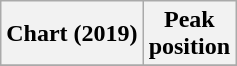<table class="wikitable sortable plainrowheaders" style="text-align:center">
<tr>
<th scope="col">Chart (2019)</th>
<th scope="col">Peak<br> position</th>
</tr>
<tr>
</tr>
</table>
